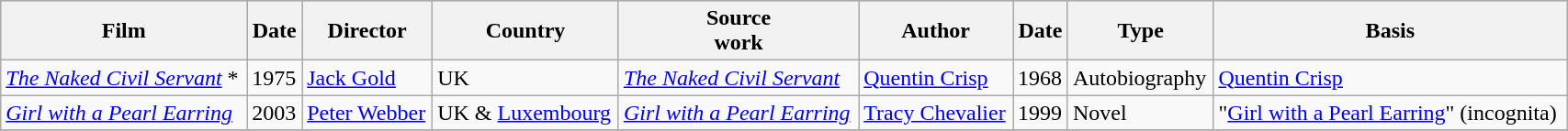<table class="wikitable" style=width:90%>
<tr bgcolor="#CCCCCC">
<th>Film</th>
<th>Date</th>
<th>Director</th>
<th>Country</th>
<th>Source<br>work</th>
<th>Author</th>
<th>Date</th>
<th>Type</th>
<th>Basis</th>
</tr>
<tr>
<td><em><a href='#'>The Naked Civil Servant</a></em> *</td>
<td>1975</td>
<td><a href='#'>Jack Gold</a></td>
<td>UK</td>
<td><em><a href='#'>The Naked Civil Servant</a></em></td>
<td><a href='#'>Quentin Crisp</a></td>
<td>1968</td>
<td>Autobiography</td>
<td><a href='#'>Quentin Crisp</a></td>
</tr>
<tr>
<td><em><a href='#'>Girl with a Pearl Earring</a></em></td>
<td>2003</td>
<td><a href='#'>Peter Webber</a></td>
<td>UK & <a href='#'>Luxembourg</a></td>
<td><em><a href='#'>Girl with a Pearl Earring</a></em></td>
<td><a href='#'>Tracy Chevalier</a></td>
<td>1999</td>
<td>Novel</td>
<td>"<a href='#'>Girl with a Pearl Earring</a>" (incognita)</td>
</tr>
<tr>
</tr>
</table>
